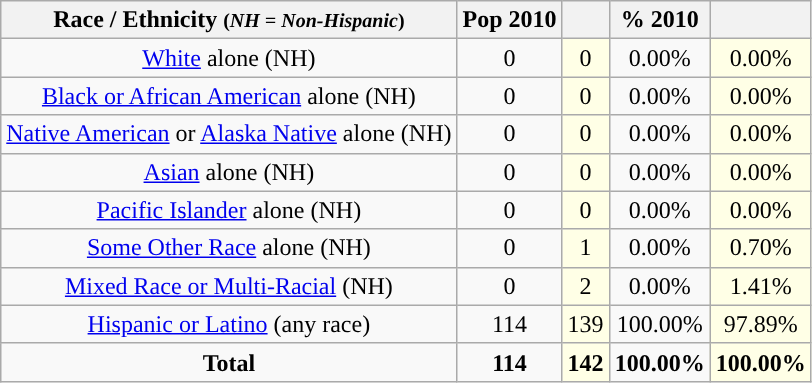<table class="wikitable" style="text-align:center;">
<tr>
<th>Race / Ethnicity <small>(<em>NH = Non-Hispanic</em>)</small></th>
<th>Pop 2010</th>
<th></th>
<th>% 2010</th>
<th></th>
</tr>
<tr>
<td><a href='#'>White</a> alone (NH)</td>
<td>0</td>
<td style='background: #ffffe6;'>0</td>
<td>0.00%</td>
<td style='background: #ffffe6;'>0.00%</td>
</tr>
<tr>
<td><a href='#'>Black or African American</a> alone (NH)</td>
<td>0</td>
<td style='background: #ffffe6;'>0</td>
<td>0.00%</td>
<td style='background: #ffffe6;'>0.00%</td>
</tr>
<tr>
<td><a href='#'>Native American</a> or <a href='#'>Alaska Native</a> alone (NH)</td>
<td>0</td>
<td style='background: #ffffe6;'>0</td>
<td>0.00%</td>
<td style='background: #ffffe6;'>0.00%</td>
</tr>
<tr>
<td><a href='#'>Asian</a> alone (NH)</td>
<td>0</td>
<td style='background: #ffffe6;'>0</td>
<td>0.00%</td>
<td style='background: #ffffe6;'>0.00%</td>
</tr>
<tr>
<td><a href='#'>Pacific Islander</a> alone (NH)</td>
<td>0</td>
<td style='background: #ffffe6;'>0</td>
<td>0.00%</td>
<td style='background: #ffffe6;'>0.00%</td>
</tr>
<tr>
<td><a href='#'>Some Other Race</a> alone (NH)</td>
<td>0</td>
<td style='background: #ffffe6;'>1</td>
<td>0.00%</td>
<td style='background: #ffffe6;'>0.70%</td>
</tr>
<tr>
<td><a href='#'>Mixed Race or Multi-Racial</a> (NH)</td>
<td>0</td>
<td style='background: #ffffe6;'>2</td>
<td>0.00%</td>
<td style='background: #ffffe6;'>1.41%</td>
</tr>
<tr>
<td><a href='#'>Hispanic or Latino</a> (any race)</td>
<td>114</td>
<td style='background: #ffffe6;'>139</td>
<td>100.00%</td>
<td style='background: #ffffe6;'>97.89%</td>
</tr>
<tr>
<td><strong>Total</strong></td>
<td><strong>114</strong></td>
<td style='background: #ffffe6;'><strong>142</strong></td>
<td><strong>100.00%</strong></td>
<td style='background: #ffffe6;'><strong>100.00%</strong></td>
</tr>
</table>
